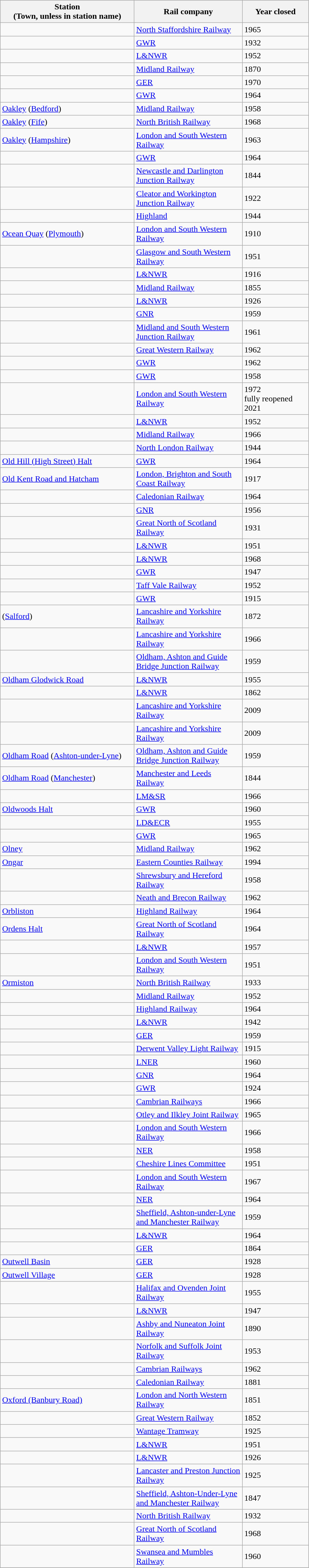<table class="wikitable sortable">
<tr>
<th style="width:250px">Station<br>(Town, unless in station name)</th>
<th style="width:200px">Rail company</th>
<th style="width:120px">Year closed</th>
</tr>
<tr>
<td></td>
<td><a href='#'>North Staffordshire Railway</a></td>
<td>1965</td>
</tr>
<tr>
<td></td>
<td><a href='#'>GWR</a></td>
<td>1932</td>
</tr>
<tr>
<td></td>
<td><a href='#'>L&NWR</a></td>
<td>1952</td>
</tr>
<tr>
<td></td>
<td><a href='#'>Midland Railway</a></td>
<td>1870</td>
</tr>
<tr>
<td></td>
<td><a href='#'>GER</a></td>
<td>1970</td>
</tr>
<tr>
<td></td>
<td><a href='#'>GWR</a></td>
<td>1964</td>
</tr>
<tr>
<td><a href='#'>Oakley</a> (<a href='#'>Bedford</a>)</td>
<td><a href='#'>Midland Railway</a></td>
<td>1958</td>
</tr>
<tr>
<td><a href='#'>Oakley</a> (<a href='#'>Fife</a>)</td>
<td><a href='#'>North British Railway</a></td>
<td>1968</td>
</tr>
<tr>
<td><a href='#'>Oakley</a> (<a href='#'>Hampshire</a>)</td>
<td><a href='#'>London and South Western Railway</a></td>
<td>1963</td>
</tr>
<tr>
<td></td>
<td><a href='#'>GWR</a></td>
<td>1964</td>
</tr>
<tr>
<td></td>
<td><a href='#'>Newcastle and Darlington Junction Railway</a></td>
<td>1844</td>
</tr>
<tr>
<td></td>
<td><a href='#'>Cleator and Workington Junction Railway</a></td>
<td>1922</td>
</tr>
<tr>
<td></td>
<td><a href='#'>Highland</a></td>
<td>1944</td>
</tr>
<tr>
<td><a href='#'>Ocean Quay</a> (<a href='#'>Plymouth</a>)</td>
<td><a href='#'>London and South Western Railway</a></td>
<td>1910</td>
</tr>
<tr>
<td></td>
<td><a href='#'>Glasgow and South Western Railway</a></td>
<td>1951</td>
</tr>
<tr>
<td></td>
<td><a href='#'>L&NWR</a></td>
<td>1916</td>
</tr>
<tr>
<td></td>
<td><a href='#'>Midland Railway</a></td>
<td>1855</td>
</tr>
<tr>
<td></td>
<td><a href='#'>L&NWR</a></td>
<td>1926</td>
</tr>
<tr>
<td></td>
<td><a href='#'>GNR</a></td>
<td>1959</td>
</tr>
<tr>
<td></td>
<td><a href='#'>Midland and South Western Junction Railway</a></td>
<td>1961</td>
</tr>
<tr>
<td></td>
<td><a href='#'>Great Western Railway</a></td>
<td>1962</td>
</tr>
<tr>
<td></td>
<td><a href='#'>GWR</a></td>
<td>1962</td>
</tr>
<tr>
<td></td>
<td><a href='#'>GWR</a></td>
<td>1958</td>
</tr>
<tr>
<td></td>
<td><a href='#'>London and South Western Railway</a></td>
<td>1972<br>fully reopened 2021</td>
</tr>
<tr>
<td></td>
<td><a href='#'>L&NWR</a></td>
<td>1952</td>
</tr>
<tr>
<td></td>
<td><a href='#'>Midland Railway</a></td>
<td>1966</td>
</tr>
<tr>
<td></td>
<td><a href='#'>North London Railway</a></td>
<td>1944</td>
</tr>
<tr>
<td><a href='#'>Old Hill (High Street) Halt</a></td>
<td><a href='#'>GWR</a></td>
<td>1964</td>
</tr>
<tr>
<td><a href='#'>Old Kent Road and Hatcham</a></td>
<td><a href='#'>London, Brighton and South Coast Railway</a></td>
<td>1917</td>
</tr>
<tr>
<td></td>
<td><a href='#'>Caledonian Railway</a></td>
<td>1964</td>
</tr>
<tr>
<td></td>
<td><a href='#'>GNR</a></td>
<td>1956</td>
</tr>
<tr>
<td></td>
<td><a href='#'>Great North of Scotland Railway</a></td>
<td>1931</td>
</tr>
<tr>
<td></td>
<td><a href='#'>L&NWR</a></td>
<td>1951</td>
</tr>
<tr>
<td></td>
<td><a href='#'>L&NWR</a></td>
<td>1968</td>
</tr>
<tr>
<td></td>
<td><a href='#'>GWR</a></td>
<td>1947</td>
</tr>
<tr>
<td></td>
<td><a href='#'>Taff Vale Railway</a></td>
<td>1952</td>
</tr>
<tr>
<td></td>
<td><a href='#'>GWR</a></td>
<td>1915</td>
</tr>
<tr>
<td> (<a href='#'>Salford</a>)</td>
<td><a href='#'>Lancashire and Yorkshire Railway</a></td>
<td>1872</td>
</tr>
<tr>
<td></td>
<td><a href='#'>Lancashire and Yorkshire Railway</a></td>
<td>1966</td>
</tr>
<tr>
<td></td>
<td><a href='#'>Oldham, Ashton and Guide Bridge Junction Railway</a></td>
<td>1959</td>
</tr>
<tr>
<td><a href='#'>Oldham Glodwick Road</a></td>
<td><a href='#'>L&NWR</a></td>
<td>1955</td>
</tr>
<tr>
<td></td>
<td><a href='#'>L&NWR</a></td>
<td>1862</td>
</tr>
<tr>
<td></td>
<td><a href='#'>Lancashire and Yorkshire Railway</a></td>
<td>2009</td>
</tr>
<tr>
<td></td>
<td><a href='#'>Lancashire and Yorkshire Railway</a></td>
<td>2009</td>
</tr>
<tr>
<td><a href='#'>Oldham Road</a> (<a href='#'>Ashton-under-Lyne</a>)</td>
<td><a href='#'>Oldham, Ashton and Guide Bridge Junction Railway</a></td>
<td>1959</td>
</tr>
<tr>
<td><a href='#'>Oldham Road</a> (<a href='#'>Manchester</a>)</td>
<td><a href='#'>Manchester and Leeds Railway</a></td>
<td>1844</td>
</tr>
<tr>
<td></td>
<td><a href='#'>LM&SR</a></td>
<td>1966</td>
</tr>
<tr>
<td><a href='#'>Oldwoods Halt</a></td>
<td><a href='#'>GWR</a></td>
<td>1960</td>
</tr>
<tr>
<td></td>
<td><a href='#'>LD&ECR</a></td>
<td>1955</td>
</tr>
<tr>
<td></td>
<td><a href='#'>GWR</a></td>
<td>1965</td>
</tr>
<tr>
<td><a href='#'>Olney</a></td>
<td><a href='#'>Midland Railway</a></td>
<td>1962</td>
</tr>
<tr>
<td><a href='#'>Ongar</a></td>
<td><a href='#'>Eastern Counties Railway</a></td>
<td>1994</td>
</tr>
<tr>
<td></td>
<td><a href='#'>Shrewsbury and Hereford Railway</a></td>
<td>1958</td>
</tr>
<tr>
<td></td>
<td><a href='#'>Neath and Brecon Railway</a></td>
<td>1962</td>
</tr>
<tr>
<td><a href='#'>Orbliston</a></td>
<td><a href='#'>Highland Railway</a></td>
<td>1964</td>
</tr>
<tr>
<td><a href='#'>Ordens Halt</a></td>
<td><a href='#'>Great North of Scotland Railway</a></td>
<td>1964</td>
</tr>
<tr>
<td></td>
<td><a href='#'>L&NWR</a></td>
<td>1957</td>
</tr>
<tr>
<td></td>
<td><a href='#'>London and South Western Railway</a></td>
<td>1951</td>
</tr>
<tr>
<td><a href='#'>Ormiston</a></td>
<td><a href='#'>North British Railway</a></td>
<td>1933</td>
</tr>
<tr>
<td></td>
<td><a href='#'>Midland Railway</a></td>
<td>1952</td>
</tr>
<tr>
<td></td>
<td><a href='#'>Highland Railway</a></td>
<td>1964</td>
</tr>
<tr>
<td></td>
<td><a href='#'>L&NWR</a></td>
<td>1942</td>
</tr>
<tr>
<td></td>
<td><a href='#'>GER</a></td>
<td>1959</td>
</tr>
<tr>
<td></td>
<td><a href='#'>Derwent Valley Light Railway</a></td>
<td>1915</td>
</tr>
<tr>
<td></td>
<td><a href='#'>LNER</a></td>
<td>1960</td>
</tr>
<tr>
<td></td>
<td><a href='#'>GNR</a></td>
<td>1964</td>
</tr>
<tr>
<td></td>
<td><a href='#'>GWR</a></td>
<td>1924</td>
</tr>
<tr>
<td></td>
<td><a href='#'>Cambrian Railways</a></td>
<td>1966</td>
</tr>
<tr>
<td></td>
<td><a href='#'>Otley and Ilkley Joint Railway</a></td>
<td>1965</td>
</tr>
<tr>
<td></td>
<td><a href='#'>London and South Western Railway</a></td>
<td>1966</td>
</tr>
<tr>
<td></td>
<td><a href='#'>NER</a></td>
<td>1958</td>
</tr>
<tr>
<td></td>
<td><a href='#'>Cheshire Lines Committee</a></td>
<td>1951</td>
</tr>
<tr>
<td></td>
<td><a href='#'>London and South Western Railway</a></td>
<td>1967</td>
</tr>
<tr>
<td></td>
<td><a href='#'>NER</a></td>
<td>1964</td>
</tr>
<tr>
<td></td>
<td><a href='#'>Sheffield, Ashton-under-Lyne and Manchester Railway</a></td>
<td>1959</td>
</tr>
<tr>
<td></td>
<td><a href='#'>L&NWR</a></td>
<td>1964</td>
</tr>
<tr>
<td></td>
<td><a href='#'>GER</a></td>
<td>1864</td>
</tr>
<tr>
<td><a href='#'>Outwell Basin</a></td>
<td><a href='#'>GER</a></td>
<td>1928</td>
</tr>
<tr>
<td><a href='#'>Outwell Village</a></td>
<td><a href='#'>GER</a></td>
<td>1928</td>
</tr>
<tr>
<td></td>
<td><a href='#'>Halifax and Ovenden Joint Railway</a></td>
<td>1955</td>
</tr>
<tr>
<td></td>
<td><a href='#'>L&NWR</a></td>
<td>1947</td>
</tr>
<tr>
<td></td>
<td><a href='#'>Ashby and Nuneaton Joint Railway</a></td>
<td>1890</td>
</tr>
<tr>
<td></td>
<td><a href='#'>Norfolk and Suffolk Joint Railway</a></td>
<td>1953</td>
</tr>
<tr>
<td></td>
<td><a href='#'>Cambrian Railways</a></td>
<td>1962</td>
</tr>
<tr>
<td></td>
<td><a href='#'>Caledonian Railway</a></td>
<td>1881</td>
</tr>
<tr>
<td><a href='#'>Oxford (Banbury Road)</a></td>
<td><a href='#'>London and North Western Railway</a></td>
<td>1851</td>
</tr>
<tr>
<td></td>
<td><a href='#'>Great Western Railway</a></td>
<td>1852</td>
</tr>
<tr>
<td></td>
<td><a href='#'>Wantage Tramway</a></td>
<td>1925</td>
</tr>
<tr>
<td></td>
<td><a href='#'>L&NWR</a></td>
<td>1951</td>
</tr>
<tr>
<td></td>
<td><a href='#'>L&NWR</a></td>
<td>1926</td>
</tr>
<tr>
<td></td>
<td><a href='#'>Lancaster and Preston Junction Railway</a></td>
<td>1925</td>
</tr>
<tr>
<td></td>
<td><a href='#'>Sheffield, Ashton-Under-Lyne and Manchester Railway</a></td>
<td>1847</td>
</tr>
<tr>
<td></td>
<td><a href='#'>North British Railway</a></td>
<td>1932</td>
</tr>
<tr>
<td></td>
<td><a href='#'>Great North of Scotland Railway</a></td>
<td>1968</td>
</tr>
<tr>
<td></td>
<td><a href='#'>Swansea and Mumbles Railway</a></td>
<td>1960</td>
</tr>
<tr>
</tr>
</table>
